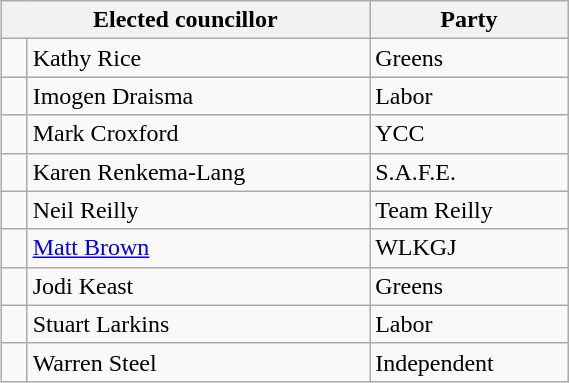<table class="wikitable" style="float:right;clear:right;width:30%">
<tr>
<th colspan="2">Elected councillor</th>
<th>Party</th>
</tr>
<tr>
<td> </td>
<td>Kathy Rice</td>
<td>Greens</td>
</tr>
<tr>
<td> </td>
<td>Imogen Draisma</td>
<td>Labor</td>
</tr>
<tr>
<td> </td>
<td>Mark Croxford</td>
<td>YCC</td>
</tr>
<tr>
<td> </td>
<td>Karen Renkema-Lang</td>
<td>S.A.F.E.</td>
</tr>
<tr>
<td> </td>
<td>Neil Reilly</td>
<td>Team Reilly</td>
</tr>
<tr>
<td> </td>
<td><a href='#'>Matt Brown</a></td>
<td>WLKGJ</td>
</tr>
<tr>
<td> </td>
<td>Jodi Keast</td>
<td>Greens</td>
</tr>
<tr>
<td> </td>
<td>Stuart Larkins</td>
<td>Labor</td>
</tr>
<tr>
<td> </td>
<td>Warren Steel</td>
<td>Independent</td>
</tr>
</table>
